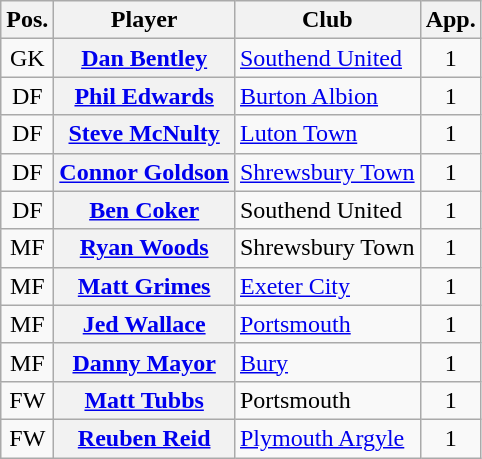<table class="wikitable plainrowheaders" style="text-align: left">
<tr>
<th scope=col>Pos.</th>
<th scope=col>Player</th>
<th scope=col>Club</th>
<th scope=col>App.</th>
</tr>
<tr>
<td style=text-align:center>GK</td>
<th scope=row><a href='#'>Dan Bentley</a></th>
<td><a href='#'>Southend United</a></td>
<td style=text-align:center>1</td>
</tr>
<tr>
<td style=text-align:center>DF</td>
<th scope=row><a href='#'>Phil Edwards</a></th>
<td><a href='#'>Burton Albion</a></td>
<td style=text-align:center>1</td>
</tr>
<tr>
<td style=text-align:center>DF</td>
<th scope=row><a href='#'>Steve McNulty</a></th>
<td><a href='#'>Luton Town</a></td>
<td style=text-align:center>1</td>
</tr>
<tr>
<td style=text-align:center>DF</td>
<th scope=row><a href='#'>Connor Goldson</a></th>
<td><a href='#'>Shrewsbury Town</a></td>
<td style=text-align:center>1</td>
</tr>
<tr>
<td style=text-align:center>DF</td>
<th scope=row><a href='#'>Ben Coker</a></th>
<td>Southend United</td>
<td style=text-align:center>1</td>
</tr>
<tr>
<td style=text-align:center>MF</td>
<th scope=row><a href='#'>Ryan Woods</a></th>
<td>Shrewsbury Town</td>
<td style=text-align:center>1</td>
</tr>
<tr>
<td style=text-align:center>MF</td>
<th scope=row><a href='#'>Matt Grimes</a></th>
<td><a href='#'>Exeter City</a></td>
<td style=text-align:center>1</td>
</tr>
<tr>
<td style=text-align:center>MF</td>
<th scope=row><a href='#'>Jed Wallace</a></th>
<td><a href='#'>Portsmouth</a></td>
<td style=text-align:center>1</td>
</tr>
<tr>
<td style=text-align:center>MF</td>
<th scope=row><a href='#'>Danny Mayor</a></th>
<td><a href='#'>Bury</a></td>
<td style=text-align:center>1</td>
</tr>
<tr>
<td style=text-align:center>FW</td>
<th scope=row><a href='#'>Matt Tubbs</a></th>
<td>Portsmouth</td>
<td style=text-align:center>1</td>
</tr>
<tr>
<td style=text-align:center>FW</td>
<th scope=row><a href='#'>Reuben Reid</a></th>
<td><a href='#'>Plymouth Argyle</a></td>
<td style=text-align:center>1</td>
</tr>
</table>
